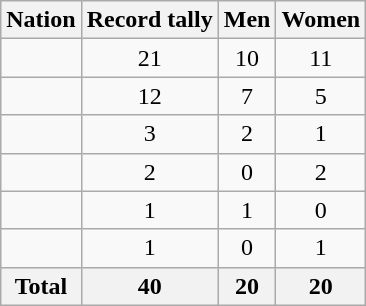<table class="wikitable" style="text-align:center">
<tr>
<th>Nation</th>
<th>Record tally</th>
<th>Men</th>
<th>Women</th>
</tr>
<tr>
<td align=left></td>
<td>21</td>
<td>10</td>
<td>11</td>
</tr>
<tr>
<td align=left></td>
<td>12</td>
<td>7</td>
<td>5</td>
</tr>
<tr>
<td align=left></td>
<td>3</td>
<td>2</td>
<td>1</td>
</tr>
<tr>
<td align=left></td>
<td>2</td>
<td>0</td>
<td>2</td>
</tr>
<tr>
<td align=left></td>
<td>1</td>
<td>1</td>
<td>0</td>
</tr>
<tr>
<td align=left></td>
<td>1</td>
<td>0</td>
<td>1</td>
</tr>
<tr>
<th>Total</th>
<th>40</th>
<th>20</th>
<th>20</th>
</tr>
</table>
